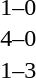<table cellspacing=1 width=70%>
<tr>
<th width=25%></th>
<th width=30%></th>
<th width=15%></th>
<th width=30%></th>
</tr>
<tr>
<td></td>
<td align=right></td>
<td align=center>1–0</td>
<td></td>
</tr>
<tr>
<td></td>
<td align=right></td>
<td align=center>4–0</td>
<td></td>
</tr>
<tr>
<td></td>
<td align=right></td>
<td align=center>1–3</td>
<td></td>
</tr>
</table>
